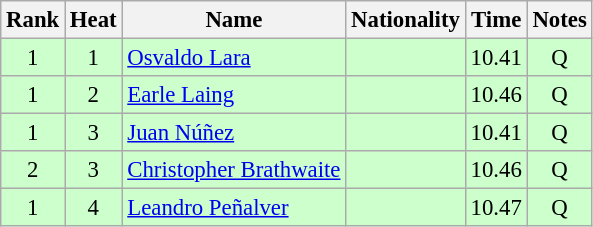<table class="wikitable sortable" style="text-align:center; font-size:95%">
<tr>
<th>Rank</th>
<th>Heat</th>
<th>Name</th>
<th>Nationality</th>
<th>Time</th>
<th>Notes</th>
</tr>
<tr bgcolor=ccffcc>
<td>1</td>
<td>1</td>
<td align=left><a href='#'>Osvaldo Lara</a></td>
<td align=left></td>
<td>10.41</td>
<td>Q</td>
</tr>
<tr bgcolor=ccffcc>
<td>1</td>
<td>2</td>
<td align=left><a href='#'>Earle Laing</a></td>
<td align=left></td>
<td>10.46</td>
<td>Q</td>
</tr>
<tr bgcolor=ccffcc>
<td>1</td>
<td>3</td>
<td align=left><a href='#'>Juan Núñez</a></td>
<td align=left></td>
<td>10.41</td>
<td>Q</td>
</tr>
<tr bgcolor=ccffcc>
<td>2</td>
<td>3</td>
<td align=left><a href='#'>Christopher Brathwaite</a></td>
<td align=left></td>
<td>10.46</td>
<td>Q</td>
</tr>
<tr bgcolor=ccffcc>
<td>1</td>
<td>4</td>
<td align=left><a href='#'>Leandro Peñalver</a></td>
<td align=left></td>
<td>10.47</td>
<td>Q</td>
</tr>
</table>
